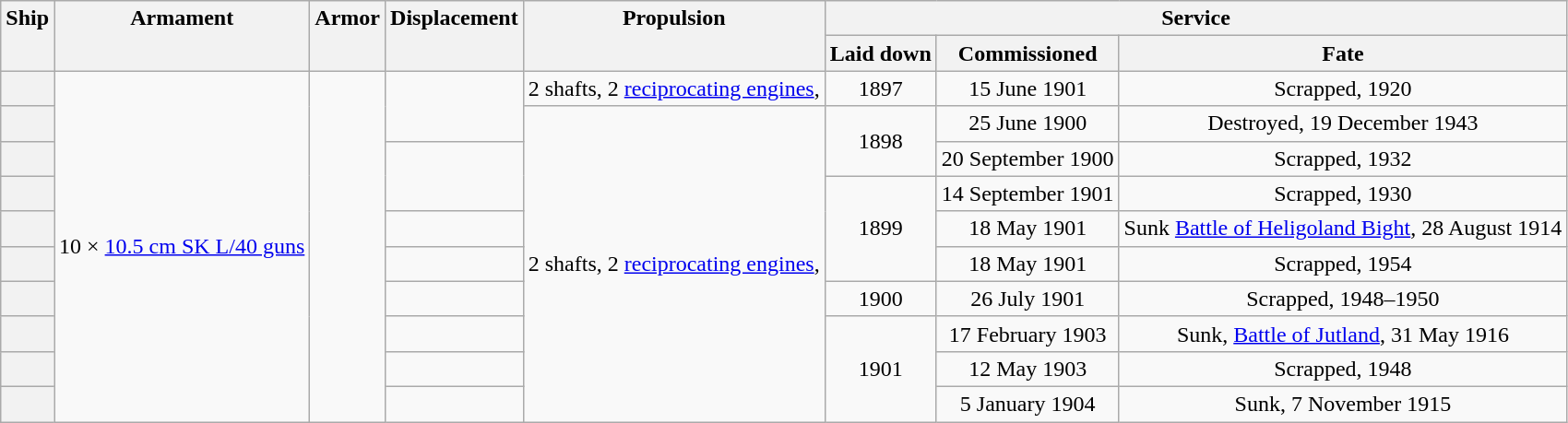<table class="wikitable plainrowheaders" style="text-align: center;">
<tr valign="top">
<th scope="col" rowspan="2">Ship</th>
<th scope="col" rowspan="2">Armament</th>
<th scope="col" rowspan="2">Armor</th>
<th scope="col" rowspan="2">Displacement</th>
<th scope="col" rowspan="2">Propulsion</th>
<th scope="col" colspan="3">Service</th>
</tr>
<tr valign="top">
<th scope="col">Laid down</th>
<th scope="col">Commissioned</th>
<th scope="col">Fate</th>
</tr>
<tr valign="center">
<th scope="row"></th>
<td rowspan="10">10 × <a href='#'>10.5 cm SK L/40 guns</a></td>
<td rowspan="10"></td>
<td rowspan="2"></td>
<td>2 shafts, 2 <a href='#'>reciprocating engines</a>, </td>
<td>1897</td>
<td>15 June 1901</td>
<td>Scrapped, 1920</td>
</tr>
<tr valign="center">
<th scope="row"></th>
<td rowspan="9">2 shafts, 2 <a href='#'>reciprocating engines</a>, </td>
<td rowspan="2">1898</td>
<td>25 June 1900</td>
<td>Destroyed, 19 December 1943</td>
</tr>
<tr valign="center">
<th scope="row"></th>
<td rowspan="2"></td>
<td>20 September 1900</td>
<td>Scrapped, 1932</td>
</tr>
<tr valign="center">
<th scope="row"></th>
<td rowspan="3">1899</td>
<td>14 September 1901</td>
<td>Scrapped, 1930</td>
</tr>
<tr valign="center">
<th scope="row"></th>
<td></td>
<td>18 May 1901</td>
<td>Sunk <a href='#'>Battle of Heligoland Bight</a>, 28 August 1914</td>
</tr>
<tr valign="center">
<th scope="row"></th>
<td></td>
<td>18 May 1901</td>
<td>Scrapped, 1954</td>
</tr>
<tr valign="center">
<th scope="row"></th>
<td></td>
<td>1900</td>
<td>26 July 1901</td>
<td>Scrapped, 1948–1950</td>
</tr>
<tr valign="center">
<th scope="row"></th>
<td></td>
<td rowspan="3">1901</td>
<td>17 February 1903</td>
<td>Sunk, <a href='#'>Battle of Jutland</a>, 31 May 1916</td>
</tr>
<tr valign="center">
<th scope="row"></th>
<td></td>
<td>12 May 1903</td>
<td>Scrapped, 1948</td>
</tr>
<tr valign="center">
<th scope="row"></th>
<td></td>
<td>5 January 1904</td>
<td>Sunk, 7 November 1915</td>
</tr>
</table>
